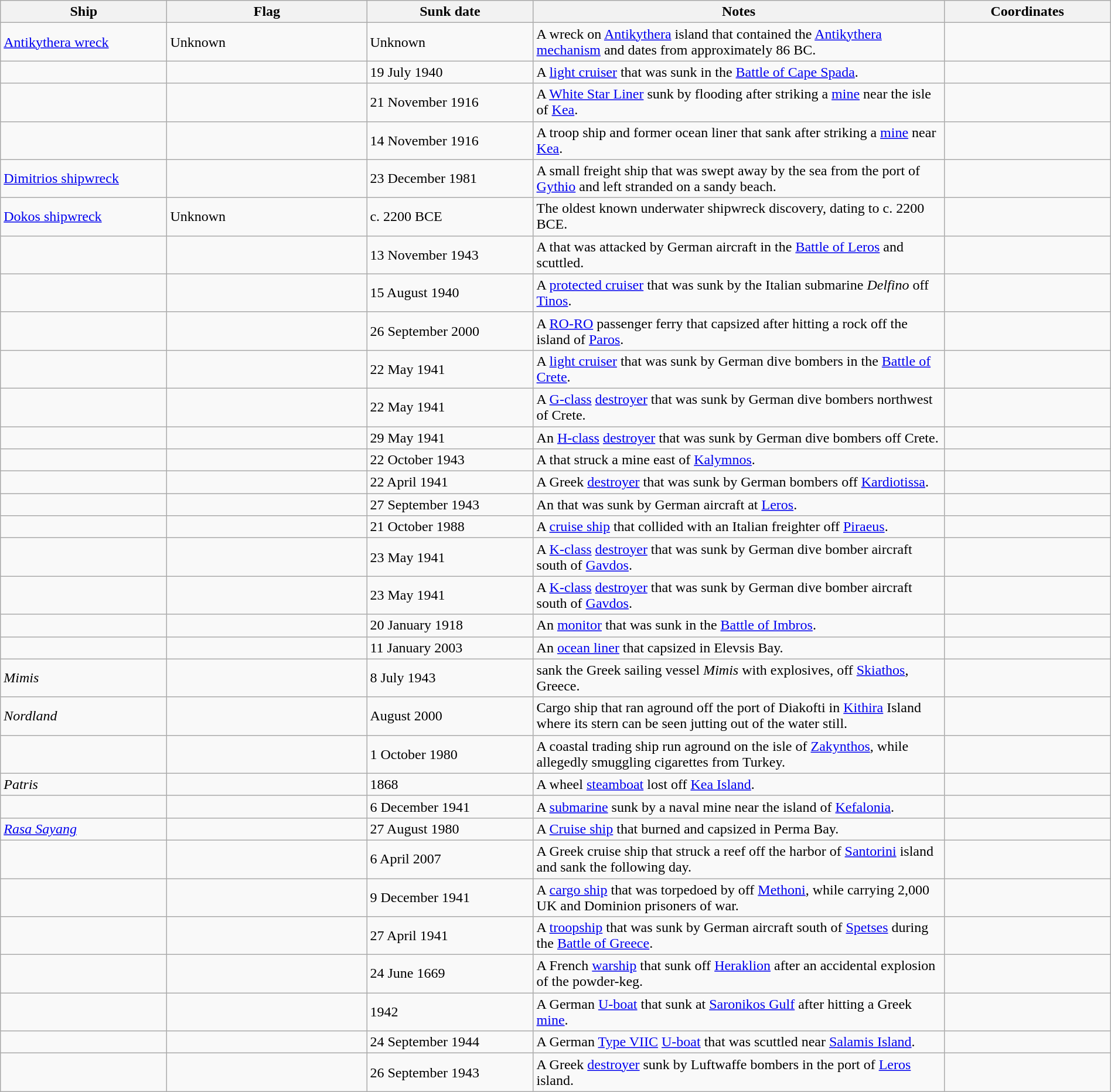<table class=wikitable | style = "width:100%">
<tr>
<th style="width:15%">Ship</th>
<th style="width:18%">Flag</th>
<th style="width:15%">Sunk date</th>
<th style="width:37%">Notes</th>
<th style="width:15%">Coordinates</th>
</tr>
<tr>
<td><a href='#'>Antikythera wreck</a></td>
<td>Unknown</td>
<td>Unknown</td>
<td>A wreck on <a href='#'>Antikythera</a> island that contained the <a href='#'>Antikythera mechanism</a> and dates from approximately 86 BC.</td>
<td></td>
</tr>
<tr>
<td></td>
<td></td>
<td>19 July 1940</td>
<td>A  <a href='#'>light cruiser</a> that was sunk in the <a href='#'>Battle of Cape Spada</a>.</td>
<td></td>
</tr>
<tr>
<td></td>
<td></td>
<td>21 November 1916</td>
<td>A <a href='#'>White Star Liner</a> sunk by flooding after striking a <a href='#'>mine</a> near the isle of <a href='#'>Kea</a>.</td>
<td></td>
</tr>
<tr>
<td></td>
<td></td>
<td>14 November 1916</td>
<td>A troop ship and former ocean liner that sank after striking a <a href='#'>mine</a> near <a href='#'>Kea</a>.</td>
<td></td>
</tr>
<tr>
<td><a href='#'>Dimitrios shipwreck</a></td>
<td></td>
<td>23 December 1981</td>
<td>A small freight ship that was swept away by the sea from the port of <a href='#'>Gythio</a> and left stranded on a sandy beach.</td>
<td></td>
</tr>
<tr>
<td><a href='#'>Dokos shipwreck</a></td>
<td>Unknown</td>
<td>c. 2200 BCE</td>
<td>The oldest known underwater shipwreck discovery, dating to c. 2200 BCE.</td>
<td></td>
</tr>
<tr>
<td></td>
<td></td>
<td>13 November 1943</td>
<td>A  that was attacked by German aircraft in the <a href='#'>Battle of Leros</a> and scuttled.</td>
<td></td>
</tr>
<tr>
<td></td>
<td></td>
<td>15 August 1940</td>
<td>A <a href='#'>protected cruiser</a> that was sunk by the Italian submarine <em>Delfino</em> off <a href='#'>Tinos</a>.</td>
<td></td>
</tr>
<tr>
<td></td>
<td></td>
<td>26 September 2000</td>
<td>A <a href='#'>RO-RO</a> passenger ferry that capsized after hitting a rock off the island of <a href='#'>Paros</a>.</td>
<td></td>
</tr>
<tr>
<td></td>
<td></td>
<td>22 May 1941</td>
<td>A  <a href='#'>light cruiser</a> that was sunk by German dive bombers in the <a href='#'>Battle of Crete</a>.</td>
<td></td>
</tr>
<tr>
<td></td>
<td></td>
<td>22 May 1941</td>
<td>A <a href='#'>G-class</a> <a href='#'>destroyer</a> that was sunk by German dive bombers northwest of Crete.</td>
<td></td>
</tr>
<tr>
<td></td>
<td></td>
<td>29 May 1941</td>
<td>An <a href='#'>H-class</a> <a href='#'>destroyer</a> that was sunk by German dive bombers off Crete.</td>
<td></td>
</tr>
<tr>
<td></td>
<td></td>
<td>22 October 1943</td>
<td>A  that struck a mine east of <a href='#'>Kalymnos</a>.</td>
<td></td>
</tr>
<tr>
<td></td>
<td></td>
<td>22 April 1941</td>
<td>A Greek <a href='#'>destroyer</a> that was sunk by German bombers off <a href='#'>Kardiotissa</a>.</td>
<td></td>
</tr>
<tr>
<td></td>
<td></td>
<td>27 September 1943</td>
<td>An  that was sunk by German aircraft at <a href='#'>Leros</a>.</td>
<td></td>
</tr>
<tr>
<td></td>
<td></td>
<td>21 October 1988</td>
<td>A <a href='#'>cruise ship</a> that collided with an Italian freighter off <a href='#'>Piraeus</a>.</td>
<td></td>
</tr>
<tr>
<td></td>
<td></td>
<td>23 May 1941</td>
<td>A <a href='#'>K-class</a> <a href='#'>destroyer</a> that was sunk by German dive bomber aircraft south of <a href='#'>Gavdos</a>.</td>
<td></td>
</tr>
<tr>
<td></td>
<td></td>
<td>23 May 1941</td>
<td>A <a href='#'>K-class</a> <a href='#'>destroyer</a> that was sunk by German dive bomber aircraft south of <a href='#'>Gavdos</a>.</td>
<td></td>
</tr>
<tr>
<td></td>
<td></td>
<td>20 January 1918</td>
<td>An  <a href='#'>monitor</a> that was sunk in the <a href='#'>Battle of Imbros</a>.</td>
<td></td>
</tr>
<tr>
<td></td>
<td></td>
<td>11 January 2003</td>
<td>An <a href='#'>ocean liner</a> that capsized in Elevsis Bay.</td>
<td></td>
</tr>
<tr>
<td><em>Mimis</em></td>
<td></td>
<td>8 July 1943</td>
<td> sank the Greek sailing vessel <em>Mimis</em> with explosives, off <a href='#'>Skiathos</a>, Greece.</td>
<td></td>
</tr>
<tr>
<td><em> Nordland</em></td>
<td></td>
<td>August 2000</td>
<td>Cargo ship that ran aground off the port of Diakofti in <a href='#'>Kithira</a> Island where its stern can be seen jutting out of the water still.</td>
<td></td>
</tr>
<tr>
<td></td>
<td></td>
<td>1 October 1980</td>
<td>A coastal trading ship run aground on the isle of <a href='#'>Zakynthos</a>, while allegedly smuggling cigarettes from Turkey.</td>
<td></td>
</tr>
<tr>
<td><em>Patris</em></td>
<td></td>
<td>1868</td>
<td>A wheel <a href='#'>steamboat</a> lost off <a href='#'>Kea Island</a>.</td>
<td></td>
</tr>
<tr>
<td></td>
<td></td>
<td>6 December 1941</td>
<td>A <a href='#'>submarine</a> sunk by a naval mine near the island of <a href='#'>Kefalonia</a>.</td>
<td></td>
</tr>
<tr>
<td><a href='#'><em>Rasa Sayang</em></a></td>
<td></td>
<td>27 August 1980</td>
<td>A <a href='#'>Cruise ship</a> that burned and capsized in Perma Bay.</td>
<td></td>
</tr>
<tr>
<td></td>
<td></td>
<td>6 April 2007</td>
<td>A Greek cruise ship that struck a reef off the harbor of <a href='#'>Santorini</a> island and sank the following day.</td>
<td></td>
</tr>
<tr>
<td></td>
<td></td>
<td>9 December 1941</td>
<td>A <a href='#'>cargo ship</a> that was torpedoed by  off <a href='#'>Methoni</a>, while carrying 2,000 UK and Dominion prisoners of war.</td>
<td></td>
</tr>
<tr>
<td></td>
<td></td>
<td>27 April 1941</td>
<td>A <a href='#'>troopship</a> that was sunk by German aircraft south of <a href='#'>Spetses</a> during the <a href='#'>Battle of Greece</a>.</td>
<td></td>
</tr>
<tr>
<td></td>
<td></td>
<td>24 June 1669</td>
<td>A French <a href='#'>warship</a> that sunk off <a href='#'>Heraklion</a> after an accidental explosion of the powder-keg.</td>
<td></td>
</tr>
<tr>
<td></td>
<td></td>
<td>1942</td>
<td>A German <a href='#'>U-boat</a> that sunk at <a href='#'>Saronikos Gulf</a> after hitting a Greek <a href='#'>mine</a>.</td>
<td></td>
</tr>
<tr>
<td></td>
<td></td>
<td>24 September 1944</td>
<td>A German <a href='#'>Type VIIC</a> <a href='#'>U-boat</a> that was scuttled near <a href='#'>Salamis Island</a>.</td>
<td></td>
</tr>
<tr>
<td></td>
<td></td>
<td>26 September 1943</td>
<td>A Greek <a href='#'>destroyer</a> sunk by Luftwaffe bombers in the port of <a href='#'>Leros</a> island.</td>
<td></td>
</tr>
</table>
